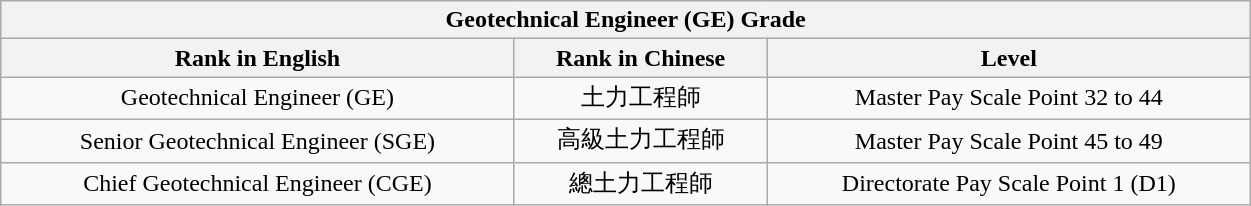<table class="wikitable" width="66%" style="text-align: center;">
<tr>
<th colspan="3" align="center">Geotechnical Engineer (GE) Grade</th>
</tr>
<tr>
<th>Rank in English</th>
<th>Rank in Chinese</th>
<th>Level</th>
</tr>
<tr>
<td>Geotechnical Engineer (GE)</td>
<td>土力工程師</td>
<td>Master Pay Scale Point 32 to 44</td>
</tr>
<tr>
<td>Senior Geotechnical Engineer (SGE)</td>
<td>高級土力工程師</td>
<td>Master Pay Scale Point 45 to 49</td>
</tr>
<tr>
<td>Chief Geotechnical Engineer (CGE)</td>
<td>總土力工程師</td>
<td>Directorate Pay Scale Point 1 (D1)</td>
</tr>
</table>
